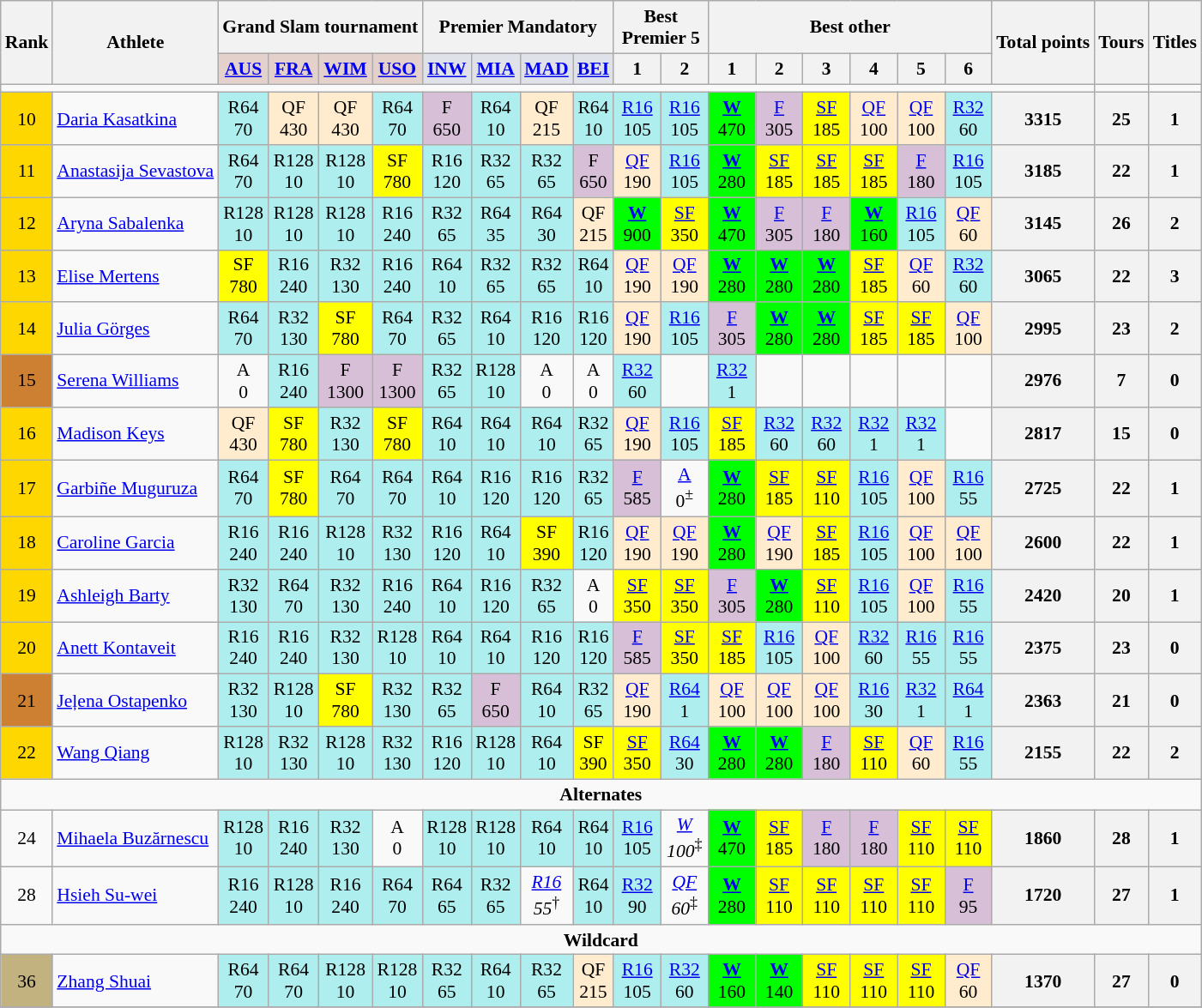<table class=wikitable style=font-size:90%;text-align:center>
<tr>
<th rowspan=2>Rank</th>
<th rowspan=2>Athlete</th>
<th colspan=4>Grand Slam tournament</th>
<th colspan=4>Premier Mandatory</th>
<th colspan=2>Best Premier 5</th>
<th colspan="6">Best other</th>
<th rowspan=2>Total points</th>
<th rowspan=2>Tours</th>
<th rowspan=2>Titles</th>
</tr>
<tr>
<td bgcolor=#e5d1cb><strong><a href='#'>AUS</a></strong></td>
<td bgcolor=#e5d1cb><strong><a href='#'>FRA</a></strong></td>
<td bgcolor=#e5d1cb><strong><a href='#'>WIM</a></strong></td>
<td bgcolor=#e5d1cb><strong><a href='#'>USO</a></strong></td>
<td bgcolor=#dfe2e9><strong><a href='#'>INW</a></strong></td>
<td bgcolor=#dfe2e9><strong><a href='#'>MIA</a></strong></td>
<td bgcolor=#dfe2e9><strong><a href='#'>MAD</a></strong></td>
<td bgcolor=#dfe2e9><strong><a href='#'>BEI</a></strong></td>
<th width=30>1</th>
<th width=30>2</th>
<th width=30>1</th>
<th width=30>2</th>
<th width=30>3</th>
<th width=30>4</th>
<th width=30>5</th>
<th width=30>6</th>
</tr>
<tr>
<td colspan="19"></td>
<td></td>
<td></td>
</tr>
<tr>
<td bgcolor=gold>10</td>
<td align="left"> <a href='#'>Daria Kasatkina</a></td>
<td bgcolor=afeeee>R64<br>70</td>
<td bgcolor=ffebcd>QF<br>430</td>
<td bgcolor=ffebcd>QF<br>430</td>
<td bgcolor=afeeee>R64<br>70</td>
<td bgcolor=thistle>F<br>650</td>
<td bgcolor=afeeee>R64<br>10</td>
<td bgcolor=ffebcd>QF<br>215</td>
<td bgcolor=afeeee>R64<br>10</td>
<td bgcolor=afeeee><a href='#'>R16</a><br>105</td>
<td bgcolor=afeeee><a href='#'>R16</a><br>105</td>
<td bgcolor=lime><strong><a href='#'>W</a></strong><br>470</td>
<td bgcolor=thistle><a href='#'>F</a><br>305</td>
<td bgcolor=yellow><a href='#'>SF</a><br>185</td>
<td bgcolor=ffebcd><a href='#'>QF</a><br>100</td>
<td bgcolor=ffebcd><a href='#'>QF</a><br>100</td>
<td bgcolor=afeeee><a href='#'>R32</a><br>60</td>
<th>3315</th>
<th>25</th>
<th>1</th>
</tr>
<tr>
<td bgcolor=gold>11</td>
<td align="left"> <a href='#'>Anastasija Sevastova</a></td>
<td bgcolor=afeeee>R64<br>70</td>
<td bgcolor=afeeee>R128<br>10</td>
<td bgcolor=afeeee>R128<br>10</td>
<td bgcolor=yellow>SF<br>780</td>
<td bgcolor=afeeee>R16<br>120</td>
<td bgcolor=afeeee>R32<br>65</td>
<td bgcolor=afeeee>R32<br>65</td>
<td bgcolor=thistle>F<br>650</td>
<td bgcolor=ffebcd><a href='#'>QF</a><br>190</td>
<td bgcolor=afeeee><a href='#'>R16</a><br>105</td>
<td bgcolor=lime><strong><a href='#'>W</a></strong><br>280</td>
<td bgcolor=yellow><a href='#'>SF</a><br>185</td>
<td bgcolor=yellow><a href='#'>SF</a><br>185</td>
<td bgcolor=yellow><a href='#'>SF</a><br>185</td>
<td bgcolor=thistle><a href='#'>F</a><br>180</td>
<td bgcolor=afeeee><a href='#'>R16</a><br>105</td>
<th>3185</th>
<th>22</th>
<th>1</th>
</tr>
<tr>
<td bgcolor=gold>12</td>
<td align=left> <a href='#'>Aryna Sabalenka</a></td>
<td bgcolor=afeeee>R128<br>10</td>
<td bgcolor=afeeee>R128<br>10</td>
<td bgcolor=afeeee>R128<br>10</td>
<td bgcolor=afeeee>R16<br>240</td>
<td bgcolor=afeeee>R32<br>65</td>
<td bgcolor=afeeee>R64<br>35</td>
<td bgcolor=afeeee>R64<br>30</td>
<td bgcolor=ffebcd>QF<br>215</td>
<td bgcolor=lime><strong><a href='#'>W</a></strong><br>900</td>
<td bgcolor=yellow><a href='#'>SF</a><br>350</td>
<td bgcolor=lime><strong><a href='#'>W</a></strong><br>470</td>
<td bgcolor=thistle><a href='#'>F</a><br>305</td>
<td bgcolor=thistle><a href='#'>F</a><br>180</td>
<td bgcolor=lime><strong><a href='#'>W</a></strong><br>160</td>
<td bgcolor=afeeee><a href='#'>R16</a><br>105</td>
<td bgcolor=ffebcd><a href='#'>QF</a><br>60</td>
<th>3145</th>
<th>26</th>
<th>2</th>
</tr>
<tr>
<td bgcolor=gold>13</td>
<td align="left"> <a href='#'>Elise Mertens</a></td>
<td bgcolor=yellow>SF<br>780</td>
<td bgcolor=afeeee>R16<br>240</td>
<td bgcolor=afeeee>R32<br>130</td>
<td bgcolor=afeeee>R16<br>240</td>
<td bgcolor=afeeee>R64<br>10</td>
<td bgcolor=afeeee>R32<br>65</td>
<td bgcolor=afeeee>R32<br>65</td>
<td bgcolor=afeeee>R64<br>10</td>
<td bgcolor=ffebcd><a href='#'>QF</a><br>190</td>
<td bgcolor=ffebcd><a href='#'>QF</a><br>190</td>
<td bgcolor=lime><strong><a href='#'>W</a></strong><br>280</td>
<td bgcolor=lime><strong><a href='#'>W</a></strong><br>280</td>
<td bgcolor=lime><strong><a href='#'>W</a></strong><br>280</td>
<td bgcolor=yellow><a href='#'>SF</a><br>185</td>
<td bgcolor=ffebcd><a href='#'>QF</a><br>60</td>
<td bgcolor=afeeee><a href='#'>R32</a><br>60</td>
<th>3065</th>
<th>22</th>
<th>3</th>
</tr>
<tr>
<td bgcolor=gold>14</td>
<td align="left"> <a href='#'>Julia Görges</a></td>
<td bgcolor=afeeee>R64<br>70</td>
<td bgcolor=afeeee>R32<br>130</td>
<td bgcolor=yellow>SF<br>780</td>
<td bgcolor=afeeee>R64<br>70</td>
<td bgcolor=afeeee>R32<br>65</td>
<td bgcolor=afeeee>R64<br>10</td>
<td bgcolor=afeeee>R16<br>120</td>
<td bgcolor=afeeee>R16<br>120</td>
<td bgcolor=ffebcd><a href='#'>QF</a><br>190</td>
<td bgcolor=afeeee><a href='#'>R16</a><br>105</td>
<td bgcolor=thistle><a href='#'>F</a><br>305</td>
<td bgcolor=lime><strong><a href='#'>W</a></strong><br>280</td>
<td bgcolor=lime><strong><a href='#'>W</a></strong><br>280</td>
<td bgcolor=yellow><a href='#'>SF</a><br>185</td>
<td bgcolor=yellow><a href='#'>SF</a><br>185</td>
<td bgcolor=ffebcd><a href='#'>QF</a><br>100</td>
<th>2995</th>
<th>23</th>
<th>2</th>
</tr>
<tr>
<td bgcolor=#cd7f32>15</td>
<td align=left> <a href='#'>Serena Williams</a></td>
<td>A<br>0</td>
<td bgcolor=afeeee>R16<br>240</td>
<td bgcolor=thistle>F<br>1300</td>
<td bgcolor=thistle>F<br>1300</td>
<td bgcolor=afeeee>R32<br>65</td>
<td bgcolor=afeeee>R128<br>10</td>
<td>A<br>0</td>
<td>A<br>0</td>
<td bgcolor=afeeee><a href='#'>R32</a><br>60</td>
<td></td>
<td bgcolor=afeeee><a href='#'>R32</a><br>1</td>
<td></td>
<td></td>
<td></td>
<td></td>
<td></td>
<th>2976</th>
<th>7</th>
<th>0</th>
</tr>
<tr>
<td bgcolor=gold>16</td>
<td align="left"> <a href='#'>Madison Keys</a></td>
<td bgcolor=ffebcd>QF<br>430</td>
<td bgcolor=yellow>SF<br>780</td>
<td bgcolor=afeeee>R32<br>130</td>
<td bgcolor=yellow>SF<br>780</td>
<td bgcolor=afeeee>R64<br>10</td>
<td bgcolor=afeeee>R64<br>10</td>
<td bgcolor=afeeee>R64<br>10</td>
<td bgcolor=afeeee>R32<br>65</td>
<td bgcolor=ffebcd><a href='#'>QF</a><br>190</td>
<td bgcolor=afeeee><a href='#'>R16</a><br>105</td>
<td bgcolor=yellow><a href='#'>SF</a><br>185</td>
<td bgcolor=afeeee><a href='#'>R32</a><br>60</td>
<td bgcolor=afeeee><a href='#'>R32</a><br>60</td>
<td bgcolor=afeeee><a href='#'>R32</a><br>1</td>
<td bgcolor=afeeee><a href='#'>R32</a><br>1</td>
<td></td>
<th>2817</th>
<th>15</th>
<th>0</th>
</tr>
<tr>
<td bgcolor=gold>17</td>
<td align=left> <a href='#'>Garbiñe Muguruza</a></td>
<td bgcolor=afeeee>R64<br>70</td>
<td bgcolor=yellow>SF<br>780</td>
<td bgcolor=afeeee>R64<br>70</td>
<td bgcolor=afeeee>R64<br>70</td>
<td bgcolor=afeeee>R64<br>10</td>
<td bgcolor=afeeee>R16<br>120</td>
<td bgcolor=afeeee>R16<br>120</td>
<td bgcolor=afeeee>R32<br>65</td>
<td bgcolor=thistle><a href='#'>F</a><br>585</td>
<td><a href='#'>A</a><br>0<sup>±</sup></td>
<td bgcolor=lime><strong><a href='#'>W</a></strong><br>280</td>
<td bgcolor=yellow><a href='#'>SF</a><br>185</td>
<td bgcolor=yellow><a href='#'>SF</a><br>110</td>
<td bgcolor=afeeee><a href='#'>R16</a><br>105</td>
<td bgcolor=ffebcd><a href='#'>QF</a><br>100</td>
<td bgcolor=afeeee><a href='#'>R16</a><br>55</td>
<th>2725</th>
<th>22</th>
<th>1</th>
</tr>
<tr>
<td bgcolor=gold>18</td>
<td align="left"> <a href='#'>Caroline Garcia</a></td>
<td bgcolor=afeeee>R16<br>240</td>
<td bgcolor=afeeee>R16<br>240</td>
<td bgcolor=afeeee>R128<br>10</td>
<td bgcolor=afeeee>R32<br>130</td>
<td bgcolor=afeeee>R16<br>120</td>
<td bgcolor=afeeee>R64<br>10</td>
<td bgcolor=yellow>SF<br>390</td>
<td bgcolor=afeeee>R16<br>120</td>
<td bgcolor=ffebcd><a href='#'>QF</a><br>190</td>
<td bgcolor=ffebcd><a href='#'>QF</a><br>190</td>
<td bgcolor=lime><strong><a href='#'>W</a></strong><br>280</td>
<td bgcolor=ffebcd><a href='#'>QF</a><br>190</td>
<td bgcolor=yellow><a href='#'>SF</a><br>185</td>
<td bgcolor=afeeee><a href='#'>R16</a><br>105</td>
<td bgcolor=ffebcd><a href='#'>QF</a><br>100</td>
<td bgcolor=ffebcd><a href='#'>QF</a><br>100</td>
<th>2600</th>
<th>22</th>
<th>1</th>
</tr>
<tr>
<td bgcolor=gold>19</td>
<td align=left> <a href='#'>Ashleigh Barty</a></td>
<td bgcolor=afeeee>R32<br>130</td>
<td bgcolor=afeeee>R64<br>70</td>
<td bgcolor=afeeee>R32<br>130</td>
<td bgcolor=afeeee>R16<br>240</td>
<td bgcolor=afeeee>R64<br>10</td>
<td bgcolor=afeeee>R16<br>120</td>
<td bgcolor=afeeee>R32<br>65</td>
<td>A<br>0</td>
<td bgcolor=yellow><a href='#'>SF</a><br>350</td>
<td bgcolor=yellow><a href='#'>SF</a><br>350</td>
<td bgcolor=thistle><a href='#'>F</a><br>305</td>
<td bgcolor=lime><strong><a href='#'>W</a></strong><br>280</td>
<td bgcolor=yellow><a href='#'>SF</a><br>110</td>
<td bgcolor=afeeee><a href='#'>R16</a><br>105</td>
<td bgcolor=ffebcd><a href='#'>QF</a><br>100</td>
<td bgcolor=afeeee><a href='#'>R16</a><br>55</td>
<th>2420</th>
<th>20</th>
<th>1</th>
</tr>
<tr>
<td bgcolor=gold>20</td>
<td align=left> <a href='#'>Anett Kontaveit</a></td>
<td bgcolor=afeeee>R16<br>240</td>
<td bgcolor=afeeee>R16<br>240</td>
<td bgcolor=afeeee>R32<br>130</td>
<td bgcolor=afeeee>R128<br>10</td>
<td bgcolor=afeeee>R64<br>10</td>
<td bgcolor=afeeee>R64<br>10</td>
<td bgcolor=afeeee>R16<br>120</td>
<td bgcolor=afeeee>R16<br>120</td>
<td bgcolor=thistle><a href='#'>F</a><br>585</td>
<td bgcolor=yellow><a href='#'>SF</a><br>350</td>
<td bgcolor=yellow><a href='#'>SF</a><br>185</td>
<td bgcolor=afeeee><a href='#'>R16</a><br>105</td>
<td bgcolor=ffebcd><a href='#'>QF</a><br>100</td>
<td bgcolor=afeeee><a href='#'>R32</a><br>60</td>
<td bgcolor=afeeee><a href='#'>R16</a><br>55</td>
<td bgcolor=afeeee><a href='#'>R16</a><br>55</td>
<th>2375</th>
<th>23</th>
<th>0</th>
</tr>
<tr>
<td bgcolor=#cd7f32>21</td>
<td align="left"> <a href='#'>Jeļena Ostapenko</a></td>
<td bgcolor=afeeee>R32<br>130</td>
<td bgcolor=afeeee>R128<br>10</td>
<td bgcolor=yellow>SF<br>780</td>
<td bgcolor=afeeee>R32<br>130</td>
<td bgcolor=afeeee>R32<br>65</td>
<td bgcolor=thistle>F<br>650</td>
<td bgcolor=afeeee>R64<br>10</td>
<td bgcolor=afeeee>R32<br>65</td>
<td bgcolor=ffebcd><a href='#'>QF</a><br>190</td>
<td bgcolor=afeeee><a href='#'>R64</a><br>1</td>
<td bgcolor=ffebcd><a href='#'>QF</a><br>100</td>
<td bgcolor=ffebcd><a href='#'>QF</a><br>100</td>
<td bgcolor=ffebcd><a href='#'>QF</a><br>100</td>
<td bgcolor=afeeee><a href='#'>R16</a><br>30</td>
<td bgcolor=afeeee><a href='#'>R32</a><br>1</td>
<td bgcolor=afeeee><a href='#'>R64</a><br>1</td>
<th>2363</th>
<th>21</th>
<th>0</th>
</tr>
<tr>
<td bgcolor=gold>22</td>
<td align="left"> <a href='#'>Wang Qiang</a></td>
<td bgcolor=afeeee>R128<br>10</td>
<td bgcolor=afeeee>R32<br>130</td>
<td bgcolor=afeeee>R128<br>10</td>
<td bgcolor=afeeee>R32<br>130</td>
<td bgcolor=afeeee>R16<br>120</td>
<td bgcolor=afeeee>R128<br>10</td>
<td bgcolor=afeeee>R64<br>10</td>
<td bgcolor=yellow>SF<br>390</td>
<td bgcolor=yellow><a href='#'>SF</a><br>350</td>
<td bgcolor=afeeee><a href='#'>R64</a><br>30</td>
<td bgcolor=lime><strong><a href='#'>W</a></strong><br>280</td>
<td bgcolor=lime><strong><a href='#'>W</a></strong><br>280</td>
<td bgcolor=thistle><a href='#'>F</a><br>180</td>
<td bgcolor=yellow><a href='#'>SF</a><br>110</td>
<td bgcolor=ffebcd><a href='#'>QF</a><br>60</td>
<td bgcolor=afeeee><a href='#'>R16</a><br>55</td>
<th>2155</th>
<th>22</th>
<th>2</th>
</tr>
<tr>
<td colspan="21"><strong>Alternates</strong></td>
</tr>
<tr>
<td>24</td>
<td align="left"> <a href='#'>Mihaela Buzărnescu</a></td>
<td bgcolor=afeeee>R128<br>10</td>
<td bgcolor=afeeee>R16<br>240</td>
<td bgcolor=afeeee>R32<br>130</td>
<td>A<br>0</td>
<td bgcolor=afeeee>R128<br>10</td>
<td bgcolor=afeeee>R128<br>10</td>
<td bgcolor=afeeee>R64<br>10</td>
<td bgcolor=afeeee>R64<br>10</td>
<td bgcolor=afeeee><a href='#'>R16</a><br>105</td>
<td><em><a href='#'>W</a><br>100</em><sup>‡</sup></td>
<td bgcolor=lime><strong><a href='#'>W</a></strong><br>470</td>
<td bgcolor=yellow><a href='#'>SF</a><br>185</td>
<td bgcolor=thistle><a href='#'>F</a><br>180</td>
<td bgcolor=thistle><a href='#'>F</a><br>180</td>
<td bgcolor=yellow><a href='#'>SF</a><br>110</td>
<td bgcolor=yellow><a href='#'>SF</a><br>110</td>
<th>1860</th>
<th>28</th>
<th>1</th>
</tr>
<tr>
<td>28</td>
<td align="left"> <a href='#'>Hsieh Su-wei</a></td>
<td bgcolor=afeeee>R16<br>240</td>
<td bgcolor=afeeee>R128<br>10</td>
<td bgcolor=afeeee>R16<br>240</td>
<td bgcolor=afeeee>R64<br>70</td>
<td bgcolor=afeeee>R64<br>65</td>
<td bgcolor=afeeee>R32<br>65</td>
<td><em><a href='#'>R16</a><br>55</em><sup>†</sup></td>
<td bgcolor=afeeee>R64<br>10</td>
<td bgcolor=afeeee><a href='#'>R32</a><br>90</td>
<td><em><a href='#'>QF</a><br>60</em><sup>‡</sup></td>
<td bgcolor=lime><strong><a href='#'>W</a></strong><br>280</td>
<td bgcolor=yellow><a href='#'>SF</a><br>110</td>
<td bgcolor=yellow><a href='#'>SF</a><br>110</td>
<td bgcolor=yellow><a href='#'>SF</a><br>110</td>
<td bgcolor=yellow><a href='#'>SF</a><br>110</td>
<td bgcolor=thistle><a href='#'>F</a><br>95</td>
<th>1720</th>
<th>27</th>
<th>1</th>
</tr>
<tr>
<td colspan="21"><strong>Wildcard</strong></td>
</tr>
<tr>
<td bgcolor=#c2b280>36</td>
<td align="left"> <a href='#'>Zhang Shuai</a></td>
<td bgcolor=afeeee>R64<br>70</td>
<td bgcolor=afeeee>R64<br>70</td>
<td bgcolor=afeeee>R128<br>10</td>
<td bgcolor=afeeee>R128<br>10</td>
<td bgcolor=afeeee>R32<br>65</td>
<td bgcolor=afeeee>R64<br>10</td>
<td bgcolor=afeeee>R32<br>65</td>
<td bgcolor=ffebcd>QF<br>215</td>
<td bgcolor=afeeee><a href='#'>R16</a><br>105</td>
<td bgcolor=afeeee><a href='#'>R32</a><br>60</td>
<td bgcolor=lime><strong><a href='#'>W</a></strong><br>160</td>
<td bgcolor=lime><strong><a href='#'>W</a></strong><br>140</td>
<td bgcolor=yellow><a href='#'>SF</a><br>110</td>
<td bgcolor=yellow><a href='#'>SF</a><br>110</td>
<td bgcolor=yellow><a href='#'>SF</a><br>110</td>
<td bgcolor=ffebcd><a href='#'>QF</a><br>60</td>
<th>1370</th>
<th>27</th>
<th>0</th>
</tr>
<tr>
</tr>
</table>
